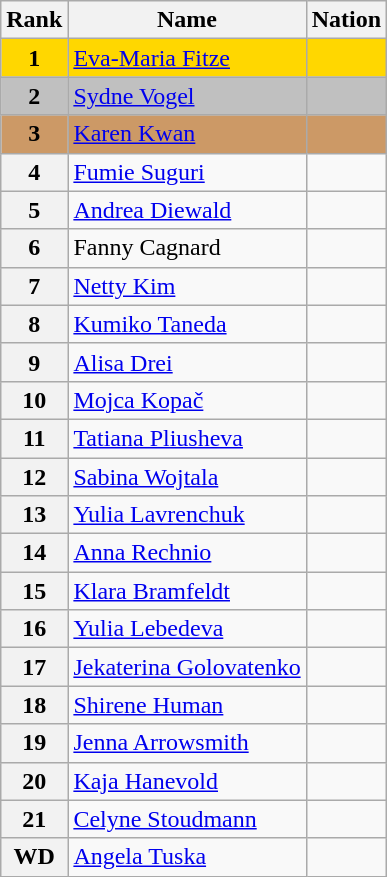<table class="wikitable">
<tr>
<th>Rank</th>
<th>Name</th>
<th>Nation</th>
</tr>
<tr bgcolor="gold">
<td align="center"><strong>1</strong></td>
<td><a href='#'>Eva-Maria Fitze</a></td>
<td></td>
</tr>
<tr bgcolor="silver">
<td align="center"><strong>2</strong></td>
<td><a href='#'>Sydne Vogel</a></td>
<td></td>
</tr>
<tr bgcolor="cc9966">
<td align="center"><strong>3</strong></td>
<td><a href='#'>Karen Kwan</a></td>
<td></td>
</tr>
<tr>
<th>4</th>
<td><a href='#'>Fumie Suguri</a></td>
<td></td>
</tr>
<tr>
<th>5</th>
<td><a href='#'>Andrea Diewald</a></td>
<td></td>
</tr>
<tr>
<th>6</th>
<td>Fanny Cagnard</td>
<td></td>
</tr>
<tr>
<th>7</th>
<td><a href='#'>Netty Kim</a></td>
<td></td>
</tr>
<tr>
<th>8</th>
<td><a href='#'>Kumiko Taneda</a></td>
<td></td>
</tr>
<tr>
<th>9</th>
<td><a href='#'>Alisa Drei</a></td>
<td></td>
</tr>
<tr>
<th>10</th>
<td><a href='#'>Mojca Kopač</a></td>
<td></td>
</tr>
<tr>
<th>11</th>
<td><a href='#'>Tatiana Pliusheva</a></td>
<td></td>
</tr>
<tr>
<th>12</th>
<td><a href='#'>Sabina Wojtala</a></td>
<td></td>
</tr>
<tr>
<th>13</th>
<td><a href='#'>Yulia Lavrenchuk</a></td>
<td></td>
</tr>
<tr>
<th>14</th>
<td><a href='#'>Anna Rechnio</a></td>
<td></td>
</tr>
<tr>
<th>15</th>
<td><a href='#'>Klara Bramfeldt</a></td>
<td></td>
</tr>
<tr>
<th>16</th>
<td><a href='#'>Yulia Lebedeva</a></td>
<td></td>
</tr>
<tr>
<th>17</th>
<td><a href='#'>Jekaterina Golovatenko</a></td>
<td></td>
</tr>
<tr>
<th>18</th>
<td><a href='#'>Shirene Human</a></td>
<td></td>
</tr>
<tr>
<th>19</th>
<td><a href='#'>Jenna Arrowsmith</a></td>
<td></td>
</tr>
<tr>
<th>20</th>
<td><a href='#'>Kaja Hanevold</a></td>
<td></td>
</tr>
<tr>
<th>21</th>
<td><a href='#'>Celyne Stoudmann</a></td>
<td></td>
</tr>
<tr>
<th>WD</th>
<td><a href='#'>Angela Tuska</a></td>
<td></td>
</tr>
</table>
